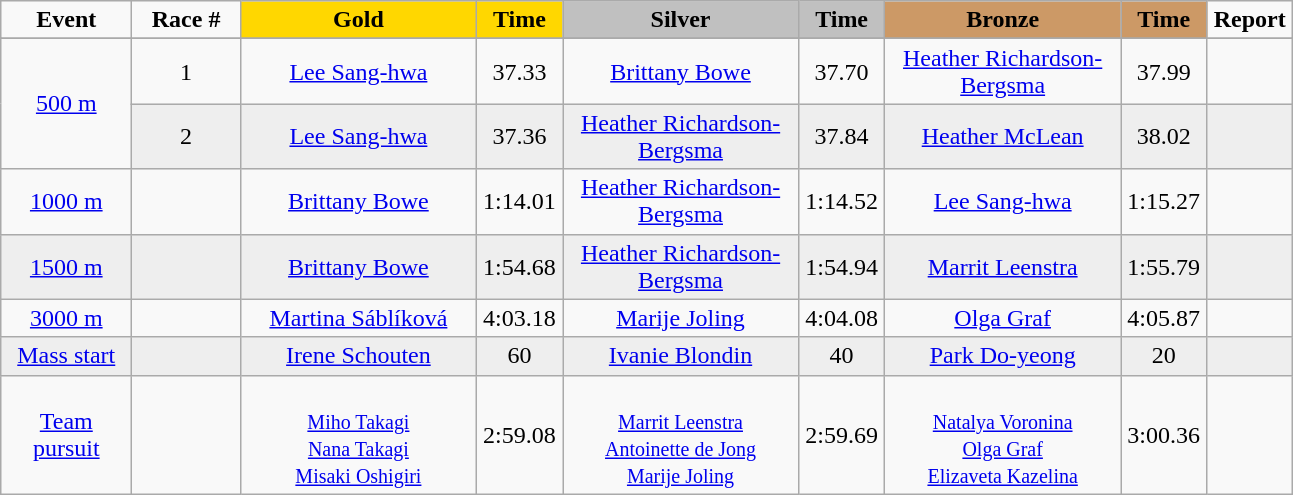<table class="wikitable">
<tr>
<td width="80" align="center"><strong>Event</strong></td>
<td width="65" align="center"><strong>Race #</strong></td>
<td width="150" bgcolor="gold" align="center"><strong>Gold</strong></td>
<td width="50" bgcolor="gold" align="center"><strong>Time</strong></td>
<td width="150" bgcolor="silver" align="center"><strong>Silver</strong></td>
<td width="50" bgcolor="silver" align="center"><strong>Time</strong></td>
<td width="150" bgcolor="#CC9966" align="center"><strong>Bronze</strong></td>
<td width="50" bgcolor="#CC9966" align="center"><strong>Time</strong></td>
<td width="50" align="center"><strong>Report</strong></td>
</tr>
<tr bgcolor="#cccccc">
</tr>
<tr>
<td rowspan=2 align="center"><a href='#'>500 m</a></td>
<td align="center">1</td>
<td align="center"><a href='#'>Lee Sang-hwa</a><br><small></small></td>
<td align="center">37.33</td>
<td align="center"><a href='#'>Brittany Bowe</a><br><small></small></td>
<td align="center">37.70</td>
<td align="center"><a href='#'>Heather Richardson-Bergsma</a><br><small></small></td>
<td align="center">37.99</td>
<td align="center"></td>
</tr>
<tr bgcolor="#eeeeee">
<td align="center">2</td>
<td align="center"><a href='#'>Lee Sang-hwa</a><br><small></small></td>
<td align="center">37.36</td>
<td align="center"><a href='#'>Heather Richardson-Bergsma</a><br><small></small></td>
<td align="center">37.84</td>
<td align="center"><a href='#'>Heather McLean</a><br><small></small></td>
<td align="center">38.02</td>
<td align="center"></td>
</tr>
<tr>
<td align="center"><a href='#'>1000 m</a></td>
<td align="center"></td>
<td align="center"><a href='#'>Brittany Bowe</a><br><small></small></td>
<td align="center">1:14.01</td>
<td align="center"><a href='#'>Heather Richardson-Bergsma</a><br><small></small></td>
<td align="center">1:14.52</td>
<td align="center"><a href='#'>Lee Sang-hwa</a><br><small></small></td>
<td align="center">1:15.27</td>
<td align="center"></td>
</tr>
<tr bgcolor="#eeeeee">
<td align="center"><a href='#'>1500 m</a></td>
<td align="center"></td>
<td align="center"><a href='#'>Brittany Bowe</a><br><small></small></td>
<td align="center">1:54.68</td>
<td align="center"><a href='#'>Heather Richardson-Bergsma</a><br><small></small></td>
<td align="center">1:54.94</td>
<td align="center"><a href='#'>Marrit Leenstra</a><br><small></small></td>
<td align="center">1:55.79</td>
<td align="center"></td>
</tr>
<tr>
<td align="center"><a href='#'>3000 m</a></td>
<td align="center"></td>
<td align="center"><a href='#'>Martina Sáblíková</a><br><small></small></td>
<td align="center">4:03.18</td>
<td align="center"><a href='#'>Marije Joling</a><br><small></small></td>
<td align="center">4:04.08</td>
<td align="center"><a href='#'>Olga Graf</a><br><small></small></td>
<td align="center">4:05.87</td>
<td align="center"></td>
</tr>
<tr bgcolor="#eeeeee">
<td align="center"><a href='#'>Mass start</a></td>
<td align="center"></td>
<td align="center"><a href='#'>Irene Schouten</a><br><small></small></td>
<td align="center">60 </td>
<td align="center"><a href='#'>Ivanie Blondin</a><br><small></small></td>
<td align="center">40 </td>
<td align="center"><a href='#'>Park Do-yeong</a><br><small></small></td>
<td align="center">20 </td>
<td align="center"></td>
</tr>
<tr>
<td align="center"><a href='#'>Team pursuit</a></td>
<td align="center"></td>
<td align="center"><br><small><a href='#'>Miho Takagi</a><br><a href='#'>Nana Takagi</a><br><a href='#'>Misaki Oshigiri</a></small></td>
<td align="center">2:59.08</td>
<td align="center"><br><small><a href='#'>Marrit Leenstra</a><br><a href='#'>Antoinette de Jong</a><br><a href='#'>Marije Joling</a></small></td>
<td align="center">2:59.69</td>
<td align="center"><br><small><a href='#'>Natalya Voronina</a><br><a href='#'>Olga Graf</a><br><a href='#'>Elizaveta Kazelina</a></small></td>
<td align="center">3:00.36</td>
<td align="center"></td>
</tr>
</table>
